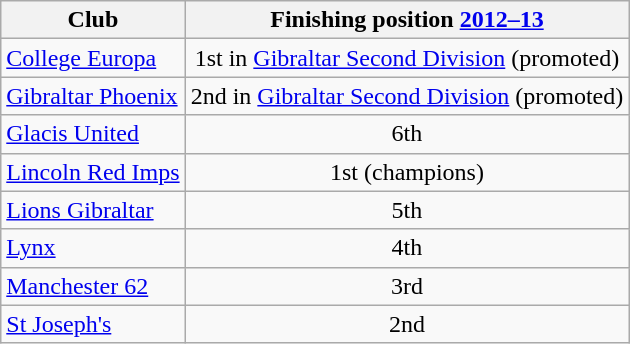<table class="wikitable" style="text-align:center;">
<tr>
<th>Club</th>
<th>Finishing position <a href='#'>2012–13</a></th>
</tr>
<tr>
<td align=left><a href='#'>College Europa</a></td>
<td>1st in <a href='#'>Gibraltar Second Division</a> (promoted)</td>
</tr>
<tr>
<td align=left><a href='#'>Gibraltar Phoenix</a></td>
<td>2nd in <a href='#'>Gibraltar Second Division</a> (promoted)</td>
</tr>
<tr>
<td align=left><a href='#'>Glacis United</a></td>
<td>6th</td>
</tr>
<tr>
<td align=left><a href='#'>Lincoln Red Imps</a></td>
<td>1st (champions)</td>
</tr>
<tr>
<td align=left><a href='#'>Lions Gibraltar</a></td>
<td>5th</td>
</tr>
<tr>
<td align=left><a href='#'>Lynx</a></td>
<td>4th</td>
</tr>
<tr>
<td align=left><a href='#'>Manchester 62</a></td>
<td>3rd</td>
</tr>
<tr>
<td align=left><a href='#'>St Joseph's</a></td>
<td>2nd</td>
</tr>
</table>
